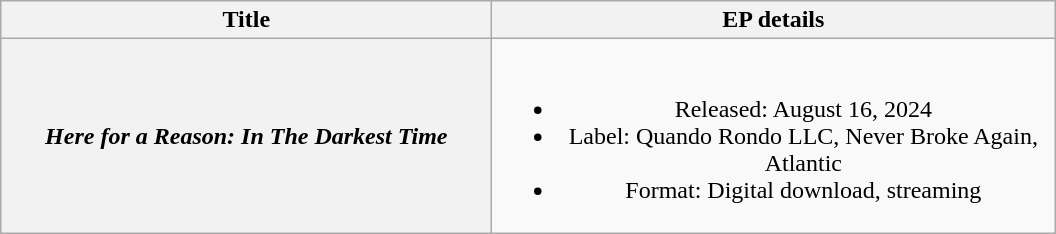<table class="wikitable plainrowheaders" style="text-align:center;">
<tr>
<th scope="col" rowspan="1" style="width:20em;">Title</th>
<th scope="col" rowspan="1" style="width:23em;">EP details</th>
</tr>
<tr>
<th scope="row"><em>Here for a Reason: In The Darkest Time</em></th>
<td><br><ul><li>Released: August 16, 2024</li><li>Label: Quando Rondo LLC, Never Broke Again, Atlantic</li><li>Format: Digital download, streaming</li></ul></td>
</tr>
</table>
